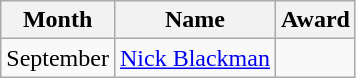<table class="wikitable"  class= style="text-align:center; border:1px #aaa solid; font-size:95%">
<tr>
<th>Month</th>
<th>Name</th>
<th>Award</th>
</tr>
<tr>
<td>September</td>
<td><a href='#'>Nick Blackman</a></td>
<td></td>
</tr>
</table>
